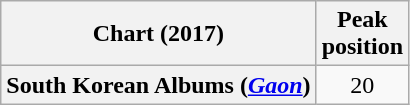<table class="wikitable sortable plainrowheaders">
<tr>
<th>Chart (2017)</th>
<th>Peak<br>position</th>
</tr>
<tr>
<th scope="row">South Korean Albums (<em><a href='#'>Gaon</a></em>)</th>
<td align="center">20</td>
</tr>
</table>
